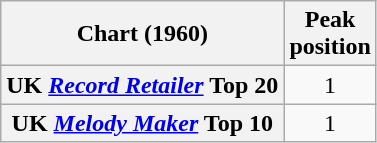<table class="wikitable sortable plainrowheaders" style="text-align:center">
<tr>
<th>Chart (1960)</th>
<th>Peak<br>position</th>
</tr>
<tr>
<th scope="row">UK <em><a href='#'>Record Retailer</a></em> Top 20</th>
<td>1</td>
</tr>
<tr>
<th scope="row">UK <em><a href='#'>Melody Maker</a></em> Top 10</th>
<td>1</td>
</tr>
</table>
